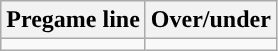<table class="wikitable">
<tr align="center">
<th>Pregame line</th>
<th>Over/under</th>
</tr>
<tr align="center">
<td></td>
<td></td>
</tr>
</table>
